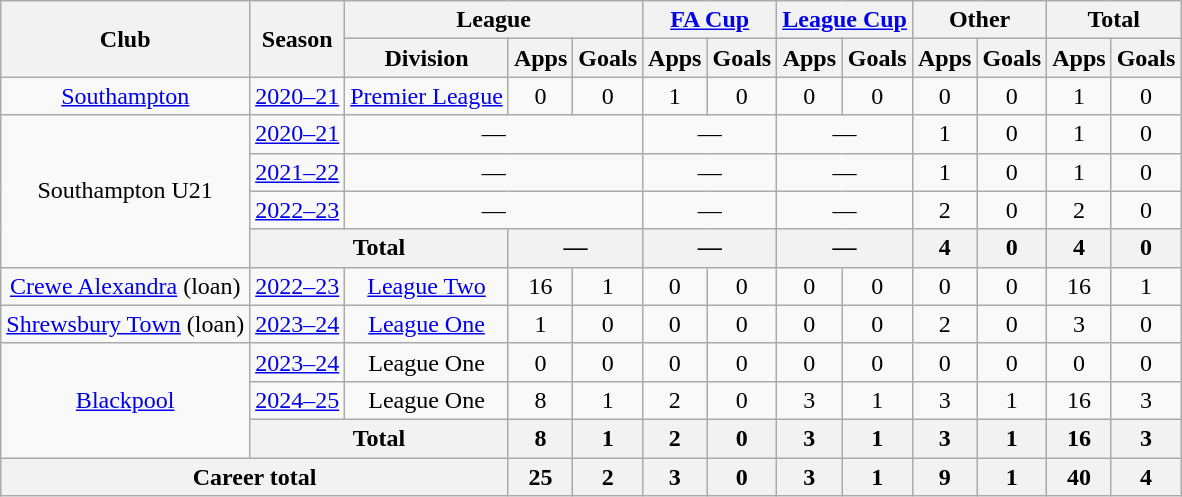<table class=wikitable style="text-align: center">
<tr>
<th rowspan=2>Club</th>
<th rowspan=2>Season</th>
<th colspan=3>League</th>
<th colspan=2><a href='#'>FA Cup</a></th>
<th colspan=2><a href='#'>League Cup</a></th>
<th colspan=2>Other</th>
<th colspan=2>Total</th>
</tr>
<tr>
<th>Division</th>
<th>Apps</th>
<th>Goals</th>
<th>Apps</th>
<th>Goals</th>
<th>Apps</th>
<th>Goals</th>
<th>Apps</th>
<th>Goals</th>
<th>Apps</th>
<th>Goals</th>
</tr>
<tr>
<td><a href='#'>Southampton</a></td>
<td><a href='#'>2020–21</a></td>
<td><a href='#'>Premier League</a></td>
<td>0</td>
<td>0</td>
<td>1</td>
<td>0</td>
<td>0</td>
<td>0</td>
<td>0</td>
<td>0</td>
<td>1</td>
<td>0</td>
</tr>
<tr>
<td rowspan=4>Southampton U21</td>
<td><a href='#'>2020–21</a></td>
<td colspan="3">—</td>
<td colspan="2">—</td>
<td colspan="2">—</td>
<td>1</td>
<td>0</td>
<td>1</td>
<td>0</td>
</tr>
<tr>
<td><a href='#'>2021–22</a></td>
<td colspan="3">—</td>
<td colspan="2">—</td>
<td colspan="2">—</td>
<td>1</td>
<td>0</td>
<td>1</td>
<td>0</td>
</tr>
<tr>
<td><a href='#'>2022–23</a></td>
<td colspan="3">—</td>
<td colspan="2">—</td>
<td colspan="2">—</td>
<td>2</td>
<td>0</td>
<td>2</td>
<td>0</td>
</tr>
<tr>
<th colspan="2">Total</th>
<th colspan="2">—</th>
<th colspan="2">—</th>
<th colspan="2">—</th>
<th>4</th>
<th>0</th>
<th>4</th>
<th>0</th>
</tr>
<tr>
<td><a href='#'>Crewe Alexandra</a> (loan)</td>
<td><a href='#'>2022–23</a></td>
<td><a href='#'>League Two</a></td>
<td>16</td>
<td>1</td>
<td>0</td>
<td>0</td>
<td>0</td>
<td>0</td>
<td>0</td>
<td>0</td>
<td>16</td>
<td>1</td>
</tr>
<tr>
<td><a href='#'>Shrewsbury Town</a> (loan)</td>
<td><a href='#'>2023–24</a></td>
<td><a href='#'>League One</a></td>
<td>1</td>
<td>0</td>
<td>0</td>
<td>0</td>
<td>0</td>
<td>0</td>
<td>2</td>
<td>0</td>
<td>3</td>
<td>0</td>
</tr>
<tr>
<td rowspan=3><a href='#'>Blackpool</a></td>
<td><a href='#'>2023–24</a></td>
<td>League One</td>
<td>0</td>
<td>0</td>
<td>0</td>
<td>0</td>
<td>0</td>
<td>0</td>
<td>0</td>
<td>0</td>
<td>0</td>
<td>0</td>
</tr>
<tr>
<td><a href='#'>2024–25</a></td>
<td>League One</td>
<td>8</td>
<td>1</td>
<td>2</td>
<td>0</td>
<td>3</td>
<td>1</td>
<td>3</td>
<td>1</td>
<td>16</td>
<td>3</td>
</tr>
<tr>
<th colspan=2>Total</th>
<th>8</th>
<th>1</th>
<th>2</th>
<th>0</th>
<th>3</th>
<th>1</th>
<th>3</th>
<th>1</th>
<th>16</th>
<th>3</th>
</tr>
<tr>
<th colspan=3>Career total</th>
<th>25</th>
<th>2</th>
<th>3</th>
<th>0</th>
<th>3</th>
<th>1</th>
<th>9</th>
<th>1</th>
<th>40</th>
<th>4</th>
</tr>
</table>
